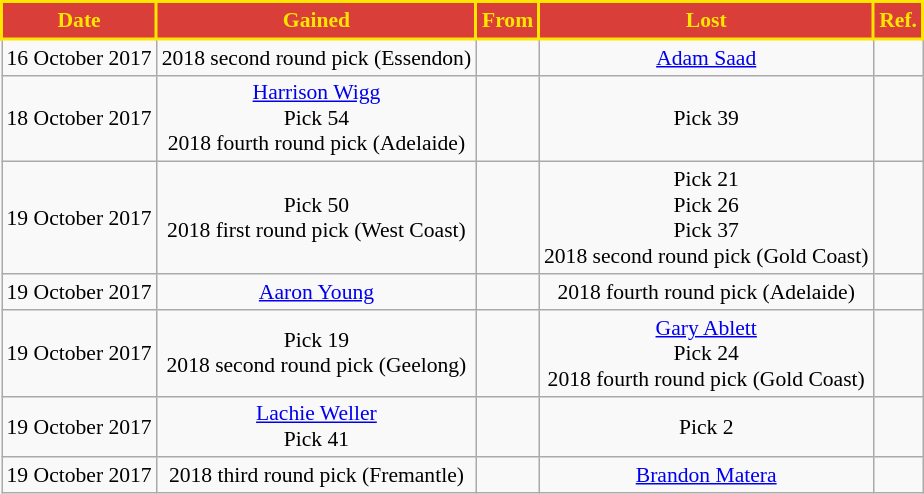<table class="wikitable" style="font-size:90%; text-align:center;">
<tr>
<td style="background: #D93E39; color:#FFE600; border: solid #FFE600 2px"><strong>Date</strong></td>
<td style="background: #D93E39; color:#FFE600; border: solid #FFE600 2px"><strong>Gained</strong></td>
<td style="background: #D93E39; color:#FFE600; border: solid #FFE600 2px"><strong>From</strong></td>
<td style="background: #D93E39; color:#FFE600; border: solid #FFE600 2px"><strong>Lost</strong></td>
<td style="background: #D93E39; color:#FFE600; border: solid #FFE600 2px"><strong>Ref.</strong></td>
</tr>
<tr>
<td>16 October 2017</td>
<td>2018 second round pick (Essendon)</td>
<td></td>
<td><a href='#'>Adam Saad</a></td>
<td></td>
</tr>
<tr>
<td>18 October 2017</td>
<td><a href='#'>Harrison Wigg</a><br>Pick 54<br>2018 fourth round pick (Adelaide)</td>
<td></td>
<td>Pick 39</td>
<td></td>
</tr>
<tr>
<td>19 October 2017</td>
<td>Pick 50<br>2018 first round pick (West Coast)</td>
<td></td>
<td>Pick 21<br>Pick 26<br>Pick 37<br>2018 second round pick (Gold Coast)</td>
<td></td>
</tr>
<tr>
<td>19 October 2017</td>
<td><a href='#'>Aaron Young</a></td>
<td></td>
<td>2018 fourth round pick (Adelaide)</td>
<td></td>
</tr>
<tr>
<td>19 October 2017</td>
<td>Pick 19<br>2018 second round pick (Geelong)</td>
<td></td>
<td><a href='#'>Gary Ablett</a><br>Pick 24<br>2018 fourth round pick (Gold Coast)</td>
<td></td>
</tr>
<tr>
<td>19 October 2017</td>
<td><a href='#'>Lachie Weller</a><br>Pick 41</td>
<td></td>
<td>Pick 2</td>
<td></td>
</tr>
<tr>
<td>19 October 2017</td>
<td>2018 third round pick (Fremantle)</td>
<td></td>
<td><a href='#'>Brandon Matera</a></td>
<td></td>
</tr>
</table>
